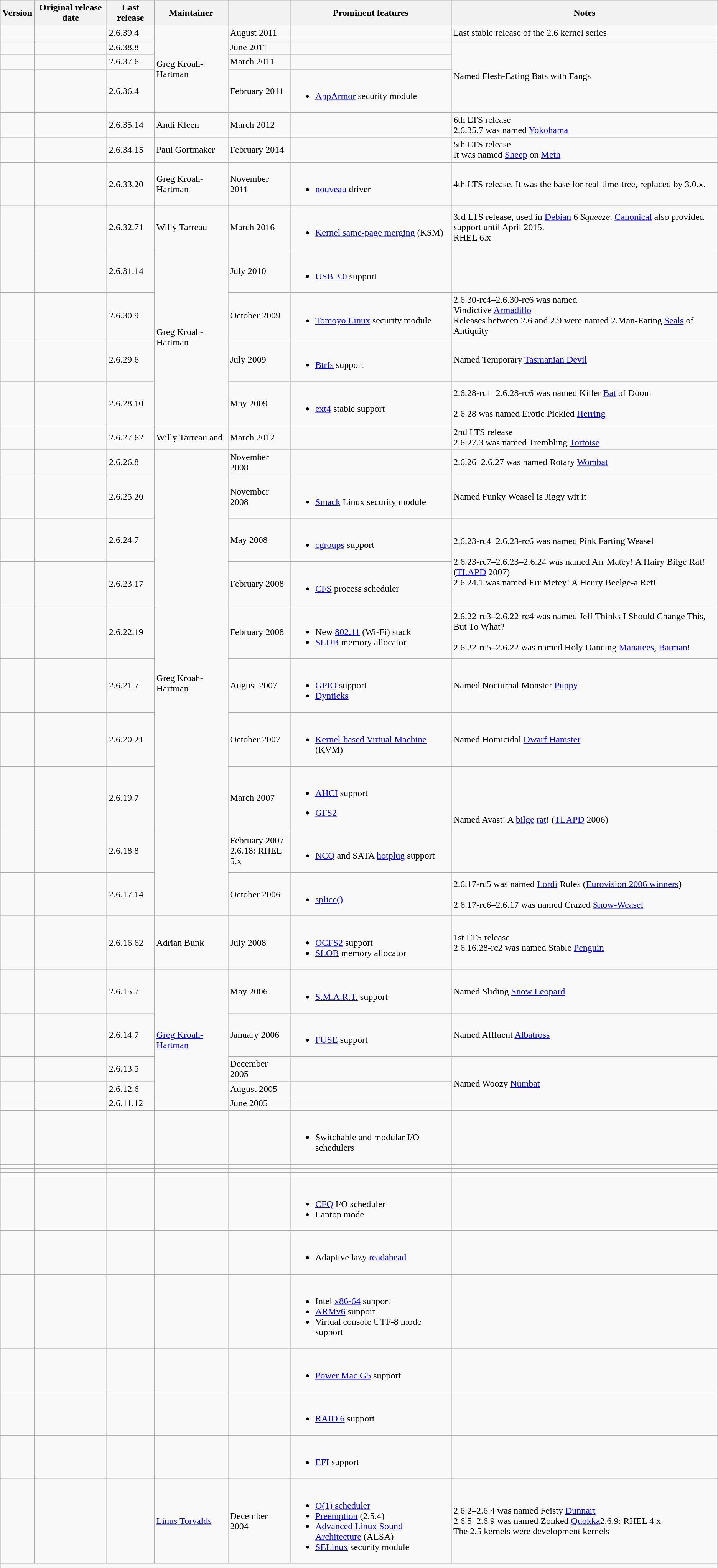<table class="wikitable mw-collapsible">
<tr>
<th>Version</th>
<th>Original release date</th>
<th>Last release</th>
<th>Maintainer</th>
<th></th>
<th>Prominent features</th>
<th>Notes</th>
</tr>
<tr>
<td></td>
<td></td>
<td>2.6.39.4</td>
<td rowspan=4>Greg Kroah-Hartman</td>
<td>August 2011</td>
<td></td>
<td>Last stable release of the 2.6 kernel series</td>
</tr>
<tr>
<td></td>
<td></td>
<td>2.6.38.8</td>
<td>June 2011</td>
<td></td>
<td rowspan="3">Named Flesh-Eating Bats with Fangs</td>
</tr>
<tr>
<td></td>
<td></td>
<td>2.6.37.6</td>
<td>March 2011</td>
<td></td>
</tr>
<tr>
<td></td>
<td></td>
<td>2.6.36.4</td>
<td>February 2011</td>
<td><br><ul><li><a href='#'>AppArmor</a> security module</li></ul></td>
</tr>
<tr>
<td></td>
<td></td>
<td>2.6.35.14</td>
<td>Andi Kleen</td>
<td>March 2012</td>
<td></td>
<td>6th LTS release<br>2.6.35.7 was named <a href='#'>Yokohama</a></td>
</tr>
<tr>
<td></td>
<td></td>
<td>2.6.34.15</td>
<td>Paul Gortmaker</td>
<td>February 2014</td>
<td></td>
<td>5th LTS release<br>It was named <a href='#'>Sheep</a> on <a href='#'>Meth</a><br></td>
</tr>
<tr>
<td></td>
<td></td>
<td>2.6.33.20</td>
<td>Greg Kroah-Hartman</td>
<td>November 2011</td>
<td><br><ul><li><a href='#'>nouveau</a> driver</li></ul></td>
<td>4th LTS release. It was the base for real-time-tree, replaced by 3.0.x.</td>
</tr>
<tr>
<td></td>
<td></td>
<td>2.6.32.71</td>
<td>Willy Tarreau </td>
<td>March 2016</td>
<td><br><ul><li><a href='#'>Kernel same-page merging</a> (KSM)</li></ul></td>
<td>3rd LTS release, used in <a href='#'>Debian</a> 6 <em>Squeeze</em>. <a href='#'>Canonical</a> also provided support until April 2015.<br>RHEL 6.x</td>
</tr>
<tr>
<td></td>
<td></td>
<td>2.6.31.14</td>
<td rowspan=4>Greg Kroah-Hartman</td>
<td>July 2010</td>
<td><br><ul><li><a href='#'>USB 3.0</a> support</li></ul></td>
</tr>
<tr>
<td></td>
<td></td>
<td>2.6.30.9</td>
<td>October 2009</td>
<td><br><ul><li><a href='#'>Tomoyo Linux</a> security module</li></ul></td>
<td>2.6.30-rc4–2.6.30-rc6 was named<br>Vindictive <a href='#'>Armadillo</a><br>
Releases between 2.6 and 2.9 were named 2.Man-Eating <a href='#'>Seals</a> of Antiquity</td>
</tr>
<tr>
<td></td>
<td></td>
<td>2.6.29.6</td>
<td>July 2009</td>
<td><br><ul><li><a href='#'>Btrfs</a> support</li></ul></td>
<td>Named Temporary <a href='#'>Tasmanian Devil</a></td>
</tr>
<tr>
<td></td>
<td></td>
<td>2.6.28.10</td>
<td>May 2009</td>
<td><br><ul><li><a href='#'>ext4</a> stable support</li></ul></td>
<td>2.6.28-rc1–2.6.28-rc6 was named Killer <a href='#'>Bat</a> of Doom<br><br>2.6.28 was named Erotic Pickled <a href='#'>Herring</a></td>
</tr>
<tr>
<td></td>
<td></td>
<td>2.6.27.62</td>
<td>Willy Tarreau  and </td>
<td>March 2012</td>
<td></td>
<td>2nd LTS release<br>2.6.27.3 was named Trembling <a href='#'>Tortoise</a></td>
</tr>
<tr>
<td></td>
<td></td>
<td>2.6.26.8</td>
<td rowspan=10>Greg Kroah-Hartman</td>
<td>November 2008</td>
<td></td>
<td>2.6.26–2.6.27 was named Rotary <a href='#'>Wombat</a><br></td>
</tr>
<tr>
<td></td>
<td></td>
<td>2.6.25.20</td>
<td>November 2008</td>
<td><br><ul><li><a href='#'>Smack</a> Linux security module</li></ul></td>
<td>Named Funky Weasel is Jiggy wit it</td>
</tr>
<tr>
<td></td>
<td></td>
<td>2.6.24.7</td>
<td>May 2008</td>
<td><br><ul><li><a href='#'>cgroups</a> support</li></ul></td>
<td rowspan="2">2.6.23-rc4–2.6.23-rc6 was named Pink Farting Weasel<br><br>2.6.23-rc7–2.6.23–2.6.24 was named Arr Matey! A Hairy Bilge Rat! (<a href='#'>TLAPD</a> 2007)<br>
2.6.24.1 was named Err Metey! A Heury Beelge-a Ret!</td>
</tr>
<tr>
<td></td>
<td></td>
<td>2.6.23.17</td>
<td>February 2008</td>
<td><br><ul><li><a href='#'>CFS</a> process scheduler</li></ul></td>
</tr>
<tr>
<td></td>
<td></td>
<td>2.6.22.19</td>
<td>February 2008</td>
<td><br><ul><li>New <a href='#'>802.11</a> (Wi-Fi) stack</li><li><a href='#'>SLUB</a> memory allocator</li></ul></td>
<td>2.6.22-rc3–2.6.22-rc4 was named Jeff Thinks I Should Change This, But To What?<br><br>2.6.22-rc5–2.6.22 was named Holy Dancing <a href='#'>Manatees</a>, <a href='#'>Batman</a>!</td>
</tr>
<tr>
<td></td>
<td></td>
<td>2.6.21.7</td>
<td>August 2007</td>
<td><br><ul><li><a href='#'>GPIO</a> support</li><li><a href='#'>Dynticks</a></li></ul></td>
<td>Named Nocturnal Monster <a href='#'>Puppy</a></td>
</tr>
<tr>
<td></td>
<td></td>
<td>2.6.20.21</td>
<td>October 2007</td>
<td><br><ul><li><a href='#'>Kernel-based Virtual Machine</a> (KVM)</li></ul></td>
<td>Named Homicidal <a href='#'>Dwarf Hamster</a></td>
</tr>
<tr>
<td></td>
<td></td>
<td>2.6.19.7</td>
<td>March 2007</td>
<td><br><ul><li><a href='#'>AHCI</a> support</li></ul><ul><li><a href='#'>GFS2</a></li></ul></td>
<td rowspan="2">Named Avast! A <a href='#'>bilge</a> <a href='#'>rat</a>! (<a href='#'>TLAPD</a> 2006)</td>
</tr>
<tr>
<td></td>
<td></td>
<td>2.6.18.8</td>
<td>February 2007<br>2.6.18: RHEL 5.x</td>
<td><br><ul><li><a href='#'>NCQ</a> and SATA <a href='#'>hotplug</a> support</li></ul></td>
</tr>
<tr>
<td></td>
<td></td>
<td>2.6.17.14</td>
<td>October 2006</td>
<td><br><ul><li><a href='#'>splice()</a></li></ul></td>
<td>2.6.17-rc5 was named <a href='#'>Lordi</a> Rules (<a href='#'>Eurovision 2006 winners</a>)<br><br>2.6.17-rc6–2.6.17 was named Crazed <a href='#'>Snow-Weasel</a></td>
</tr>
<tr>
<td></td>
<td></td>
<td>2.6.16.62</td>
<td>Adrian Bunk </td>
<td>July 2008</td>
<td><br><ul><li><a href='#'>OCFS2</a> support</li><li><a href='#'>SLOB</a> memory allocator</li></ul></td>
<td>1st LTS release<br>2.6.16.28-rc2 was named Stable <a href='#'>Penguin</a></td>
</tr>
<tr>
<td></td>
<td></td>
<td>2.6.15.7</td>
<td rowspan=5><a href='#'>Greg Kroah-Hartman</a></td>
<td>May 2006</td>
<td><br><ul><li><a href='#'>S.M.A.R.T.</a> support</li></ul></td>
<td>Named Sliding <a href='#'>Snow Leopard</a></td>
</tr>
<tr>
<td></td>
<td></td>
<td>2.6.14.7</td>
<td>January 2006</td>
<td><br><ul><li><a href='#'>FUSE</a> support</li></ul></td>
<td>Named Affluent <a href='#'>Albatross</a></td>
</tr>
<tr>
<td></td>
<td></td>
<td>2.6.13.5</td>
<td>December 2005</td>
<td></td>
<td rowspan="3">Named Woozy <a href='#'>Numbat</a></td>
</tr>
<tr>
<td></td>
<td></td>
<td>2.6.12.6</td>
<td>August 2005</td>
<td></td>
</tr>
<tr>
<td></td>
<td></td>
<td>2.6.11.12</td>
<td>June 2005</td>
<td></td>
</tr>
<tr>
<td></td>
<td></td>
<td></td>
<td></td>
<td></td>
<td><br><ul><li>Switchable and modular I/O schedulers</li></ul></td>
<td></td>
</tr>
<tr>
<td></td>
<td></td>
<td></td>
<td></td>
<td></td>
<td></td>
<td></td>
</tr>
<tr>
<td></td>
<td></td>
<td></td>
<td></td>
<td></td>
<td></td>
<td></td>
</tr>
<tr>
<td></td>
<td></td>
<td></td>
<td></td>
<td></td>
<td></td>
<td></td>
</tr>
<tr>
<td></td>
<td></td>
<td></td>
<td></td>
<td></td>
<td><br><ul><li><a href='#'>CFQ</a> I/O scheduler</li><li>Laptop mode</li></ul></td>
<td></td>
</tr>
<tr>
<td></td>
<td></td>
<td></td>
<td></td>
<td></td>
<td><br><ul><li>Adaptive lazy <a href='#'>readahead</a></li></ul></td>
<td></td>
</tr>
<tr>
<td></td>
<td></td>
<td></td>
<td></td>
<td></td>
<td><br><ul><li>Intel <a href='#'>x86-64</a> support</li><li><a href='#'>ARMv6</a> support</li><li>Virtual console UTF-8 mode support</li></ul></td>
<td></td>
</tr>
<tr>
<td></td>
<td></td>
<td></td>
<td></td>
<td></td>
<td><br><ul><li><a href='#'>Power Mac G5</a> support</li></ul></td>
<td></td>
</tr>
<tr>
<td></td>
<td></td>
<td></td>
<td></td>
<td></td>
<td><br><ul><li><a href='#'>RAID 6</a> support</li></ul></td>
<td></td>
</tr>
<tr>
<td></td>
<td></td>
<td></td>
<td></td>
<td></td>
<td><br><ul><li><a href='#'>EFI</a> support</li></ul></td>
<td></td>
</tr>
<tr>
<td></td>
<td></td>
<td></td>
<td><a href='#'>Linus Torvalds</a></td>
<td>December 2004</td>
<td><br><ul><li><a href='#'>O(1) scheduler</a></li><li><a href='#'>Preemption</a> (2.5.4)</li><li><a href='#'>Advanced Linux Sound Architecture</a> (ALSA)</li><li><a href='#'>SELinux</a> security module</li></ul></td>
<td>2.6.2–2.6.4 was named Feisty <a href='#'>Dunnart</a><br>2.6.5–2.6.9 was named Zonked <a href='#'>Quokka</a>2.6.9: RHEL 4.x<br>The 2.5 kernels were development kernels</td>
</tr>
<tr>
<td colspan="7"><small></small></td>
</tr>
</table>
